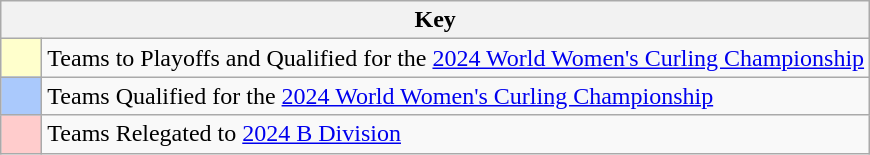<table class="wikitable" style="text-align: center;">
<tr>
<th colspan=2>Key</th>
</tr>
<tr>
<td style="background:#ffffcc; width:20px;"></td>
<td align=left>Teams to Playoffs and Qualified for the <a href='#'>2024 World Women's Curling Championship</a></td>
</tr>
<tr>
<td style="background:#aac9fc; width:20px;"></td>
<td align=left>Teams Qualified for the <a href='#'>2024 World Women's Curling Championship</a></td>
</tr>
<tr>
<td style="background:#ffcccc; width:20px;"></td>
<td align=left>Teams Relegated to <a href='#'>2024 B Division</a></td>
</tr>
</table>
